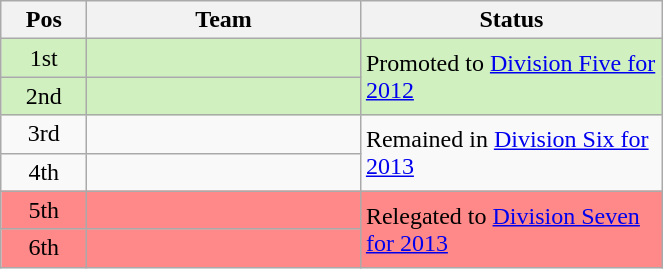<table class="wikitable">
<tr>
<th width=50>Pos</th>
<th width=175>Team</th>
<th width=194>Status</th>
</tr>
<tr style="background:#D0F0C0">
<td align="center">1st</td>
<td></td>
<td rowspan=2>Promoted to <a href='#'>Division Five for 2012</a></td>
</tr>
<tr style="background:#D0F0C0">
<td align="center">2nd</td>
<td></td>
</tr>
<tr>
<td align="center">3rd</td>
<td></td>
<td rowspan=2>Remained in <a href='#'>Division Six for 2013</a></td>
</tr>
<tr>
<td align="center">4th</td>
<td></td>
</tr>
<tr style="background:#FF8888;">
<td align="center">5th</td>
<td></td>
<td rowspan=2>Relegated to <a href='#'>Division Seven for 2013</a></td>
</tr>
<tr style="background:#FF8888;">
<td align="center">6th</td>
<td></td>
</tr>
</table>
